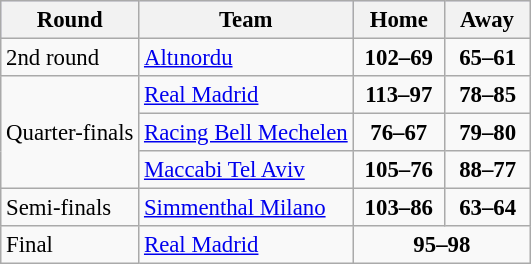<table class="wikitable" style="text-align: left; font-size:95%">
<tr bgcolor="#ccccff">
<th>Round</th>
<th>Team</th>
<th>  Home  </th>
<th>  Away  </th>
</tr>
<tr>
<td>2nd round</td>
<td> <a href='#'>Altınordu</a></td>
<td align="center"><strong>102–69</strong></td>
<td align="center"><strong>65–61</strong></td>
</tr>
<tr>
<td rowspan=3>Quarter-finals</td>
<td> <a href='#'>Real Madrid</a></td>
<td align="center"><strong>113–97</strong></td>
<td align="center"><strong>78–85</strong></td>
</tr>
<tr>
<td> <a href='#'>Racing Bell Mechelen</a></td>
<td align="center"><strong>76–67</strong></td>
<td align="center"><strong>79–80</strong></td>
</tr>
<tr>
<td> <a href='#'>Maccabi Tel Aviv</a></td>
<td align="center"><strong>105–76</strong></td>
<td align="center"><strong>88–77</strong></td>
</tr>
<tr>
<td>Semi-finals</td>
<td> <a href='#'>Simmenthal Milano</a></td>
<td align="center"><strong>103–86</strong></td>
<td align="center"><strong>63–64</strong></td>
</tr>
<tr>
<td>Final</td>
<td> <a href='#'>Real Madrid</a></td>
<td colspan=2 align="center"><strong>95–98</strong></td>
</tr>
</table>
